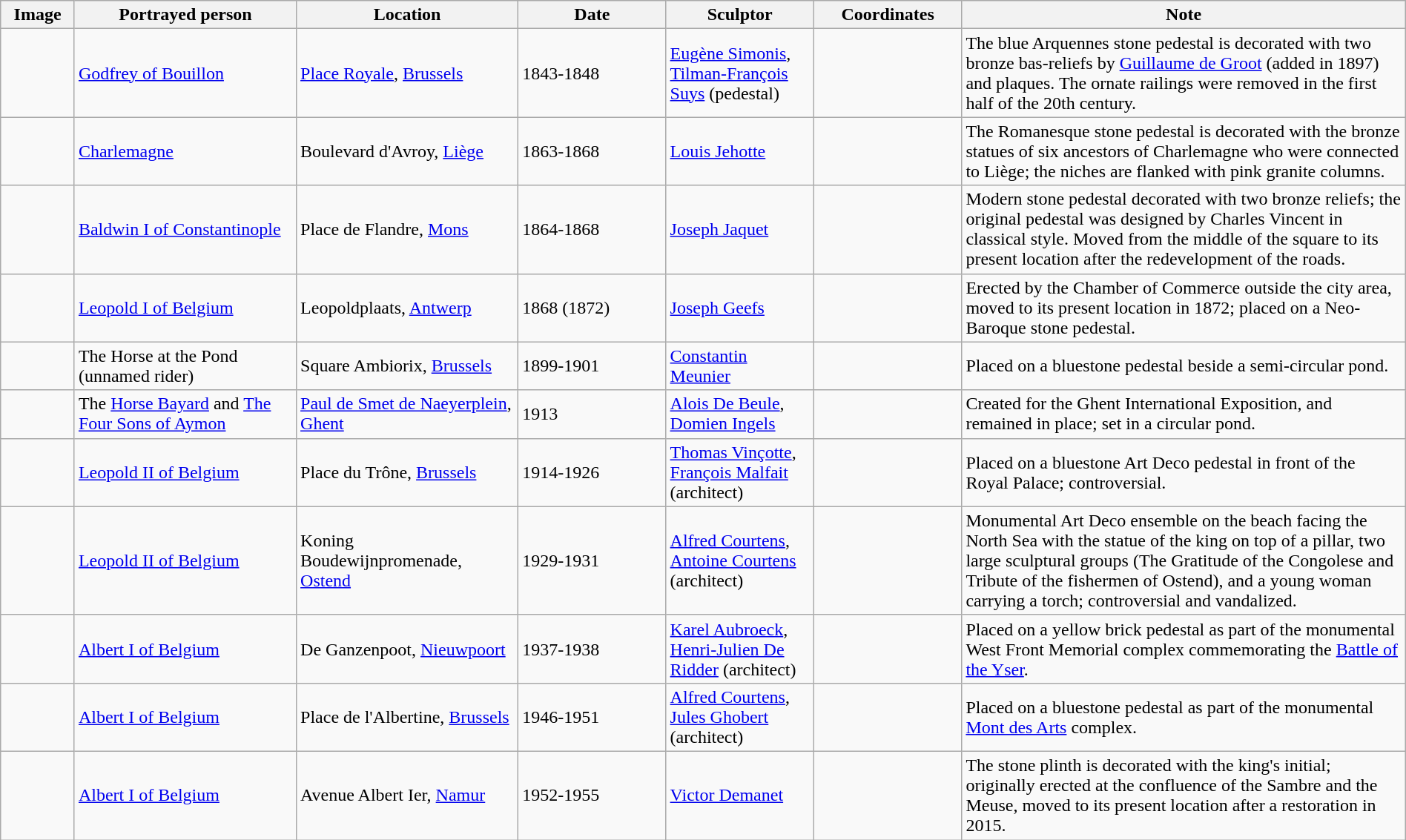<table class="wikitable sortable"  style="width:100%;">
<tr>
<th width="5%" align="left" class="unsortable">Image</th>
<th width="15%" align="left">Portrayed person</th>
<th width="15%" align="left">Location</th>
<th width="10%" align="left">Date</th>
<th width="10%" align="left">Sculptor</th>
<th width="10%" align="left">Coordinates</th>
<th width="30%" align="left">Note</th>
</tr>
<tr>
<td></td>
<td><a href='#'>Godfrey of Bouillon</a></td>
<td><a href='#'>Place Royale</a>, <a href='#'>Brussels</a></td>
<td>1843-1848</td>
<td><a href='#'>Eugène Simonis</a>, <a href='#'>Tilman-François Suys</a> (pedestal)</td>
<td></td>
<td>The blue Arquennes stone pedestal is decorated with two bronze bas-reliefs by <a href='#'>Guillaume de Groot</a> (added in 1897) and plaques. The ornate railings were removed in the first half of the 20th century.</td>
</tr>
<tr>
<td></td>
<td><a href='#'>Charlemagne</a></td>
<td>Boulevard d'Avroy, <a href='#'>Liège</a></td>
<td>1863-1868</td>
<td><a href='#'>Louis Jehotte</a></td>
<td></td>
<td>The Romanesque stone pedestal is decorated with the bronze statues of six ancestors of Charlemagne who were connected to Liège; the niches are flanked with pink granite columns.</td>
</tr>
<tr>
<td></td>
<td><a href='#'>Baldwin I of Constantinople</a></td>
<td>Place de Flandre, <a href='#'>Mons</a></td>
<td>1864-1868</td>
<td><a href='#'>Joseph Jaquet</a></td>
<td></td>
<td>Modern stone pedestal decorated with two bronze reliefs; the original pedestal was designed by Charles Vincent in classical style. Moved from the middle of the square to its present location after the redevelopment of the roads.</td>
</tr>
<tr>
<td></td>
<td><a href='#'>Leopold I of Belgium</a></td>
<td>Leopoldplaats, <a href='#'>Antwerp</a></td>
<td>1868 (1872)</td>
<td><a href='#'>Joseph Geefs</a></td>
<td></td>
<td>Erected by the Chamber of Commerce outside the city area, moved to its present location in 1872; placed on a Neo-Baroque stone pedestal.</td>
</tr>
<tr>
<td></td>
<td>The Horse at the Pond (unnamed rider)</td>
<td>Square Ambiorix, <a href='#'>Brussels</a></td>
<td>1899-1901</td>
<td><a href='#'>Constantin Meunier</a></td>
<td></td>
<td>Placed on a bluestone pedestal beside a semi-circular pond.</td>
</tr>
<tr>
<td></td>
<td>The <a href='#'>Horse Bayard</a> and <a href='#'>The Four Sons of Aymon</a></td>
<td><a href='#'>Paul de Smet de Naeyerplein</a>, <a href='#'>Ghent</a></td>
<td>1913</td>
<td><a href='#'>Alois De Beule</a>, <a href='#'>Domien Ingels</a></td>
<td></td>
<td>Created for the Ghent International Exposition, and remained in place; set in a circular pond.</td>
</tr>
<tr>
<td></td>
<td><a href='#'>Leopold II of Belgium</a></td>
<td>Place du Trône, <a href='#'>Brussels</a></td>
<td>1914-1926</td>
<td><a href='#'>Thomas Vinçotte</a>, <a href='#'>François Malfait</a> (architect)</td>
<td></td>
<td>Placed on a bluestone Art Deco pedestal in front of the Royal Palace; controversial.</td>
</tr>
<tr>
<td></td>
<td><a href='#'>Leopold II of Belgium</a></td>
<td>Koning Boudewijnpromenade, <a href='#'>Ostend</a></td>
<td>1929-1931</td>
<td><a href='#'>Alfred Courtens</a>, <a href='#'>Antoine Courtens</a> (architect)</td>
<td></td>
<td>Monumental Art Deco ensemble on the beach facing the North Sea with the statue of the king on top of a pillar, two large sculptural groups (The Gratitude of the Congolese and Tribute of the fishermen of Ostend), and a young woman carrying a torch; controversial and vandalized.</td>
</tr>
<tr>
<td></td>
<td><a href='#'>Albert I of Belgium</a></td>
<td>De Ganzenpoot, <a href='#'>Nieuwpoort</a></td>
<td>1937-1938</td>
<td><a href='#'>Karel Aubroeck</a>, <a href='#'>Henri-Julien De Ridder</a> (architect)</td>
<td></td>
<td>Placed on a yellow brick pedestal as part of the monumental West Front Memorial complex commemorating the <a href='#'>Battle of the Yser</a>.</td>
</tr>
<tr>
<td></td>
<td><a href='#'>Albert I of Belgium</a></td>
<td>Place de l'Albertine, <a href='#'>Brussels</a></td>
<td>1946-1951</td>
<td><a href='#'>Alfred Courtens</a>, <a href='#'>Jules Ghobert</a> (architect)</td>
<td></td>
<td>Placed on a bluestone pedestal as part of the monumental <a href='#'>Mont des Arts</a> complex.</td>
</tr>
<tr>
<td></td>
<td><a href='#'>Albert I of Belgium</a></td>
<td>Avenue Albert Ier, <a href='#'>Namur</a></td>
<td>1952-1955</td>
<td><a href='#'>Victor Demanet</a></td>
<td></td>
<td>The stone plinth is decorated with the king's initial; originally erected at the confluence of the Sambre and the Meuse, moved to its present location after a restoration in 2015.</td>
</tr>
</table>
